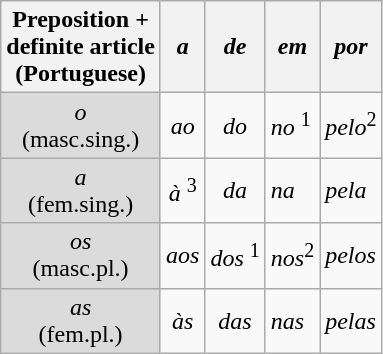<table class="wikitable">
<tr>
<th>Preposition +<br>definite article<br>(Portuguese)</th>
<th><em>a</em></th>
<th><em>de</em></th>
<th><em>em</em></th>
<th><em>por</em></th>
</tr>
<tr>
<td style="text-align:center; background:#dbdbdb;"><em>o</em><br>(masc.sing.)</td>
<td align=center><em>ao</em></td>
<td align=center><em>do</em></td>
<td><em>no</em> <sup>1</sup></td>
<td><em>pelo</em><sup>2</sup></td>
</tr>
<tr>
<td style="text-align:center; background:#dbdbdb;"><em>a</em><br>(fem.sing.)</td>
<td align=center><em>à</em> <sup>3</sup></td>
<td align=center><em>da</em></td>
<td><em>na</em></td>
<td><em>pela</em></td>
</tr>
<tr>
<td style="text-align:center; background:#dbdbdb;"><em>os</em><br>(masc.pl.)</td>
<td align=center><em>aos</em></td>
<td align=center><em>dos</em> <sup>1</sup></td>
<td><em>nos</em><sup>2</sup></td>
<td><em>pelos</em></td>
</tr>
<tr>
<td style="text-align:center; background:#dbdbdb;"><em>as</em><br>(fem.pl.)</td>
<td align=center><em>às</em></td>
<td align=center><em>das</em></td>
<td><em>nas</em></td>
<td><em>pelas</em></td>
</tr>
</table>
